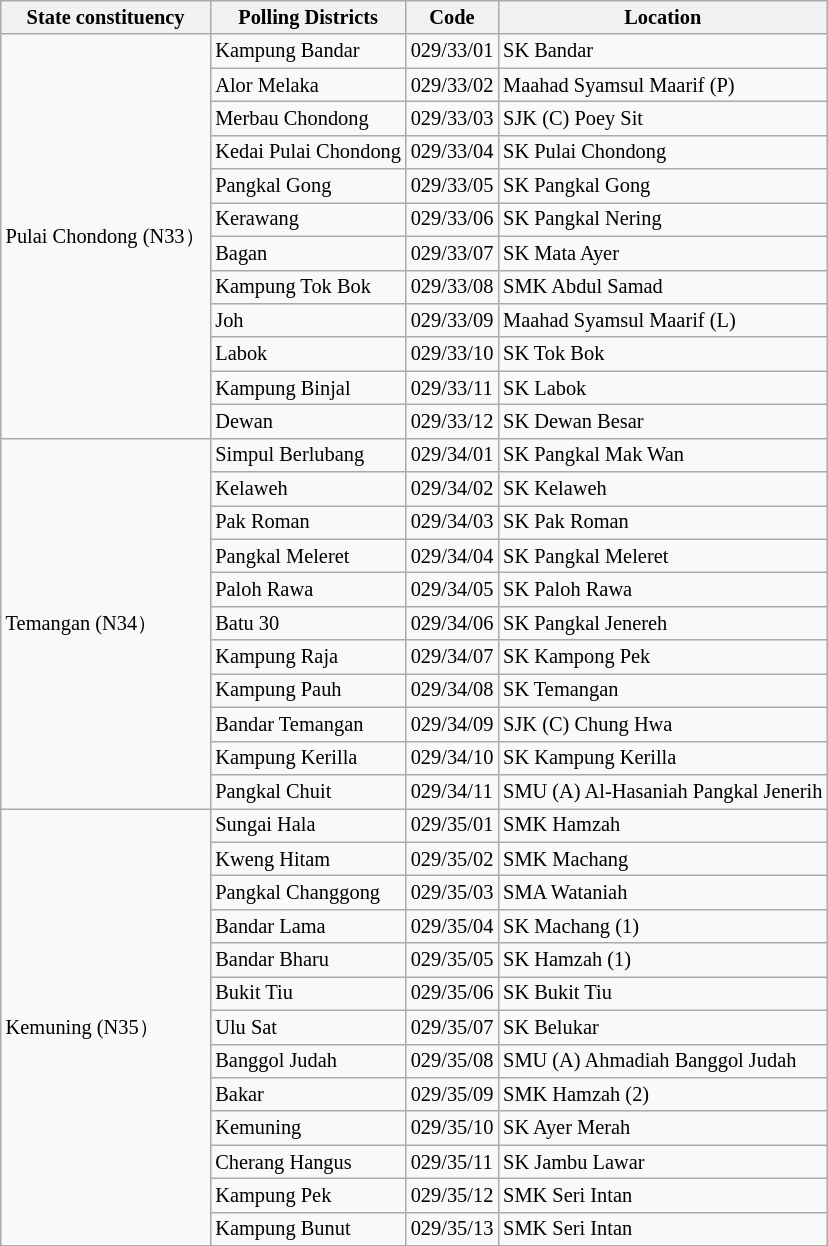<table class="wikitable sortable mw-collapsible" style="white-space:nowrap;font-size:85%">
<tr>
<th>State constituency</th>
<th>Polling Districts</th>
<th>Code</th>
<th>Location</th>
</tr>
<tr>
<td rowspan="12">Pulai Chondong (N33）</td>
<td>Kampung Bandar</td>
<td>029/33/01</td>
<td>SK Bandar</td>
</tr>
<tr>
<td>Alor Melaka</td>
<td>029/33/02</td>
<td>Maahad Syamsul Maarif (P)</td>
</tr>
<tr>
<td>Merbau Chondong</td>
<td>029/33/03</td>
<td>SJK (C) Poey Sit</td>
</tr>
<tr>
<td>Kedai Pulai Chondong</td>
<td>029/33/04</td>
<td>SK Pulai Chondong</td>
</tr>
<tr>
<td>Pangkal Gong</td>
<td>029/33/05</td>
<td>SK Pangkal Gong</td>
</tr>
<tr>
<td>Kerawang</td>
<td>029/33/06</td>
<td>SK Pangkal Nering</td>
</tr>
<tr>
<td>Bagan</td>
<td>029/33/07</td>
<td>SK Mata Ayer</td>
</tr>
<tr>
<td>Kampung Tok Bok</td>
<td>029/33/08</td>
<td>SMK Abdul Samad</td>
</tr>
<tr>
<td>Joh</td>
<td>029/33/09</td>
<td>Maahad Syamsul Maarif (L)</td>
</tr>
<tr>
<td>Labok</td>
<td>029/33/10</td>
<td>SK  Tok Bok</td>
</tr>
<tr>
<td>Kampung Binjal</td>
<td>029/33/11</td>
<td>SK Labok</td>
</tr>
<tr>
<td>Dewan</td>
<td>029/33/12</td>
<td>SK Dewan Besar</td>
</tr>
<tr>
<td rowspan="11">Temangan (N34）</td>
<td>Simpul Berlubang</td>
<td>029/34/01</td>
<td>SK Pangkal Mak Wan</td>
</tr>
<tr>
<td>Kelaweh</td>
<td>029/34/02</td>
<td>SK Kelaweh</td>
</tr>
<tr>
<td>Pak Roman</td>
<td>029/34/03</td>
<td>SK Pak Roman</td>
</tr>
<tr>
<td>Pangkal Meleret</td>
<td>029/34/04</td>
<td>SK Pangkal Meleret</td>
</tr>
<tr>
<td>Paloh Rawa</td>
<td>029/34/05</td>
<td>SK Paloh Rawa</td>
</tr>
<tr>
<td>Batu 30</td>
<td>029/34/06</td>
<td>SK Pangkal Jenereh</td>
</tr>
<tr>
<td>Kampung Raja</td>
<td>029/34/07</td>
<td>SK Kampong Pek</td>
</tr>
<tr>
<td>Kampung Pauh</td>
<td>029/34/08</td>
<td>SK Temangan</td>
</tr>
<tr>
<td>Bandar Temangan</td>
<td>029/34/09</td>
<td>SJK (C) Chung Hwa</td>
</tr>
<tr>
<td>Kampung Kerilla</td>
<td>029/34/10</td>
<td>SK Kampung Kerilla</td>
</tr>
<tr>
<td>Pangkal Chuit</td>
<td>029/34/11</td>
<td>SMU (A) Al-Hasaniah Pangkal Jenerih</td>
</tr>
<tr>
<td rowspan="13">Kemuning (N35）</td>
<td>Sungai Hala</td>
<td>029/35/01</td>
<td>SMK Hamzah</td>
</tr>
<tr>
<td>Kweng Hitam</td>
<td>029/35/02</td>
<td>SMK Machang</td>
</tr>
<tr>
<td>Pangkal Changgong</td>
<td>029/35/03</td>
<td>SMA Wataniah</td>
</tr>
<tr>
<td>Bandar Lama</td>
<td>029/35/04</td>
<td>SK Machang (1)</td>
</tr>
<tr>
<td>Bandar Bharu</td>
<td>029/35/05</td>
<td>SK Hamzah (1)</td>
</tr>
<tr>
<td>Bukit Tiu</td>
<td>029/35/06</td>
<td>SK Bukit Tiu</td>
</tr>
<tr>
<td>Ulu Sat</td>
<td>029/35/07</td>
<td>SK Belukar</td>
</tr>
<tr>
<td>Banggol Judah</td>
<td>029/35/08</td>
<td>SMU (A) Ahmadiah Banggol Judah</td>
</tr>
<tr>
<td>Bakar</td>
<td>029/35/09</td>
<td>SMK Hamzah (2)</td>
</tr>
<tr>
<td>Kemuning</td>
<td>029/35/10</td>
<td>SK Ayer Merah</td>
</tr>
<tr>
<td>Cherang Hangus</td>
<td>029/35/11</td>
<td>SK Jambu Lawar</td>
</tr>
<tr>
<td>Kampung Pek</td>
<td>029/35/12</td>
<td>SMK Seri Intan</td>
</tr>
<tr>
<td>Kampung Bunut</td>
<td>029/35/13</td>
<td>SMK Seri Intan</td>
</tr>
</table>
